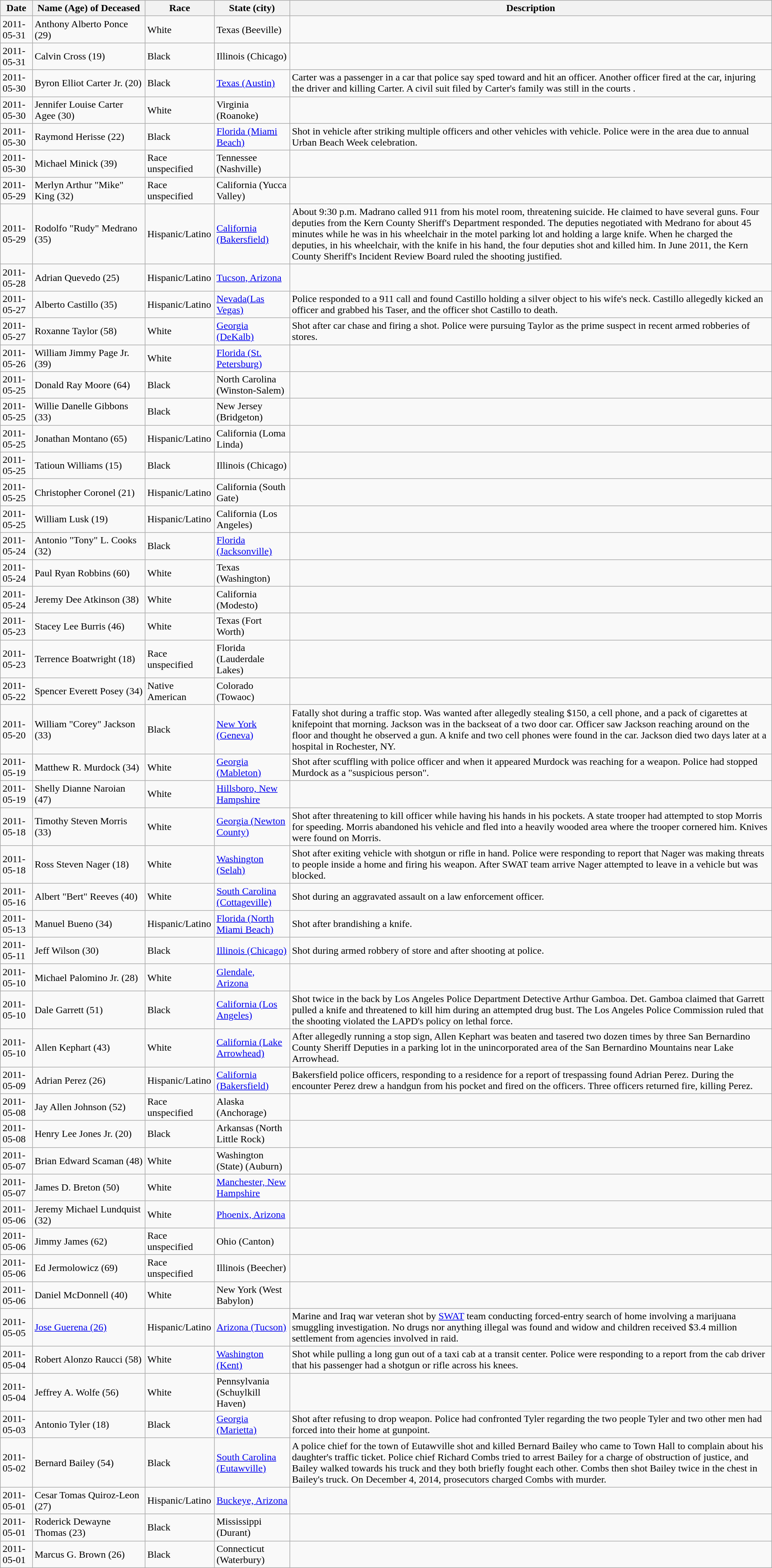<table class="wikitable sortable" id="killed">
<tr>
<th>Date</th>
<th nowrap>Name (Age) of Deceased</th>
<th>Race</th>
<th>State (city)</th>
<th>Description</th>
</tr>
<tr>
<td>2011-05-31</td>
<td>Anthony Alberto Ponce (29)</td>
<td>White</td>
<td>Texas (Beeville)</td>
<td></td>
</tr>
<tr>
<td>2011-05-31</td>
<td>Calvin Cross (19)</td>
<td>Black</td>
<td>Illinois (Chicago)</td>
<td></td>
</tr>
<tr>
<td>2011-05-30</td>
<td>Byron Elliot Carter Jr. (20)</td>
<td>Black</td>
<td><a href='#'>Texas (Austin)</a></td>
<td>Carter was a passenger in a car that police say sped toward and hit an officer. Another officer fired at the car, injuring the driver and killing Carter. A civil suit filed by Carter's family was still in the courts .</td>
</tr>
<tr>
<td>2011-05-30</td>
<td>Jennifer Louise Carter Agee (30)</td>
<td>White</td>
<td>Virginia (Roanoke)</td>
<td></td>
</tr>
<tr>
<td>2011-05-30</td>
<td>Raymond Herisse (22)</td>
<td>Black</td>
<td><a href='#'>Florida (Miami Beach)</a></td>
<td>Shot in vehicle after striking multiple officers and other vehicles with vehicle. Police were in the area due to annual Urban Beach Week celebration.</td>
</tr>
<tr>
<td>2011-05-30</td>
<td>Michael Minick (39)</td>
<td>Race unspecified</td>
<td>Tennessee (Nashville)</td>
<td></td>
</tr>
<tr>
<td>2011-05-29</td>
<td>Merlyn Arthur "Mike" King (32)</td>
<td>Race unspecified</td>
<td>California (Yucca Valley)</td>
<td></td>
</tr>
<tr>
<td>2011-05-29</td>
<td>Rodolfo "Rudy" Medrano (35)</td>
<td>Hispanic/Latino</td>
<td><a href='#'>California (Bakersfield)</a></td>
<td>About 9:30 p.m. Madrano called 911 from his motel room, threatening suicide.  He claimed to have several guns.  Four deputies from the Kern County Sheriff's Department responded.  The deputies negotiated with Medrano for about 45 minutes while he was in his wheelchair in the motel parking lot and holding a large knife.  When he charged the deputies, in his wheelchair, with the knife in his hand, the four deputies shot and killed him.  In June 2011, the Kern County Sheriff's Incident Review Board ruled the shooting justified.</td>
</tr>
<tr>
<td>2011-05-28</td>
<td>Adrian Quevedo (25)</td>
<td>Hispanic/Latino</td>
<td><a href='#'>Tucson, Arizona</a></td>
<td></td>
</tr>
<tr>
<td>2011-05-27</td>
<td>Alberto Castillo (35)</td>
<td>Hispanic/Latino</td>
<td><a href='#'>Nevada(Las Vegas)</a></td>
<td>Police responded to a 911 call and found Castillo holding a silver object to his wife's neck. Castillo allegedly kicked an officer and grabbed his Taser, and the officer shot Castillo to death.</td>
</tr>
<tr>
<td>2011-05-27</td>
<td>Roxanne Taylor (58)</td>
<td>White</td>
<td><a href='#'>Georgia (DeKalb)</a></td>
<td>Shot after car chase and firing a shot.  Police were pursuing Taylor as the prime suspect in recent armed robberies of stores.</td>
</tr>
<tr>
<td>2011-05-26</td>
<td>William Jimmy Page Jr. (39)</td>
<td>White</td>
<td><a href='#'>Florida (St. Petersburg)</a></td>
<td></td>
</tr>
<tr>
<td>2011-05-25</td>
<td>Donald Ray Moore (64)</td>
<td>Black</td>
<td>North Carolina (Winston-Salem)</td>
<td></td>
</tr>
<tr>
<td>2011-05-25</td>
<td>Willie Danelle Gibbons (33)</td>
<td>Black</td>
<td>New Jersey (Bridgeton)</td>
<td></td>
</tr>
<tr>
<td>2011-05-25</td>
<td>Jonathan Montano (65)</td>
<td>Hispanic/Latino</td>
<td>California (Loma Linda)</td>
<td></td>
</tr>
<tr>
<td>2011-05-25</td>
<td>Tatioun Williams (15)</td>
<td>Black</td>
<td>Illinois (Chicago)</td>
<td></td>
</tr>
<tr>
<td>2011-05-25</td>
<td>Christopher Coronel (21)</td>
<td>Hispanic/Latino</td>
<td>California (South Gate)</td>
<td></td>
</tr>
<tr>
<td>2011-05-25</td>
<td>William Lusk (19)</td>
<td>Hispanic/Latino</td>
<td>California (Los Angeles)</td>
<td></td>
</tr>
<tr>
<td>2011-05-24</td>
<td>Antonio "Tony" L. Cooks (32)</td>
<td>Black</td>
<td><a href='#'>Florida (Jacksonville)</a></td>
<td></td>
</tr>
<tr>
<td>2011-05-24</td>
<td>Paul Ryan Robbins (60)</td>
<td>White</td>
<td>Texas (Washington)</td>
<td></td>
</tr>
<tr>
<td>2011-05-24</td>
<td>Jeremy Dee Atkinson (38)</td>
<td>White</td>
<td>California (Modesto)</td>
<td></td>
</tr>
<tr>
<td>2011-05-23</td>
<td>Stacey Lee Burris (46)</td>
<td>White</td>
<td>Texas (Fort Worth)</td>
<td></td>
</tr>
<tr>
<td>2011-05-23</td>
<td>Terrence Boatwright (18)</td>
<td>Race unspecified</td>
<td>Florida (Lauderdale Lakes)</td>
<td></td>
</tr>
<tr>
<td>2011-05-22</td>
<td>Spencer Everett Posey (34)</td>
<td>Native American</td>
<td>Colorado (Towaoc)</td>
<td></td>
</tr>
<tr>
<td>2011-05-20</td>
<td>William "Corey" Jackson (33)</td>
<td>Black</td>
<td><a href='#'>New York (Geneva)</a></td>
<td>Fatally shot during a traffic stop.  Was wanted after allegedly stealing $150, a cell phone, and a pack of cigarettes at knifepoint that morning.  Jackson was in the backseat of a two door car.  Officer saw Jackson reaching around on the floor and thought he observed a gun.  A knife and two cell phones were found in the car.  Jackson died two days later at a hospital in Rochester, NY.</td>
</tr>
<tr>
<td>2011-05-19</td>
<td>Matthew R. Murdock (34)</td>
<td>White</td>
<td><a href='#'>Georgia (Mableton)</a></td>
<td>Shot after scuffling with police officer and when it appeared Murdock was reaching for a weapon.  Police had stopped Murdock as a "suspicious person".</td>
</tr>
<tr>
<td>2011-05-19</td>
<td>Shelly Dianne Naroian (47)</td>
<td>White</td>
<td><a href='#'>Hillsboro, New Hampshire</a></td>
<td></td>
</tr>
<tr>
<td>2011-05-18</td>
<td>Timothy Steven Morris (33)</td>
<td>White</td>
<td><a href='#'>Georgia (Newton County)</a></td>
<td>Shot after threatening to kill officer  while having his hands in his pockets.  A state trooper had attempted to stop Morris for speeding.  Morris abandoned his vehicle and fled into a heavily wooded area where the trooper  cornered him.  Knives were found on Morris.</td>
</tr>
<tr>
<td>2011-05-18</td>
<td>Ross Steven Nager (18)</td>
<td>White</td>
<td><a href='#'>Washington (Selah)</a></td>
<td>Shot after exiting vehicle with shotgun or rifle in hand.  Police were responding to report that Nager was making threats to people inside a home and firing his weapon.  After SWAT team arrive Nager attempted to leave in a vehicle but was blocked.</td>
</tr>
<tr>
<td>2011-05-16</td>
<td>Albert "Bert" Reeves (40)</td>
<td>White</td>
<td><a href='#'>South Carolina (Cottageville)</a></td>
<td>Shot during an aggravated assault on a law enforcement officer.</td>
</tr>
<tr>
<td>2011-05-13</td>
<td>Manuel Bueno (34)</td>
<td>Hispanic/Latino</td>
<td><a href='#'>Florida (North Miami Beach)</a></td>
<td>Shot after brandishing a knife.</td>
</tr>
<tr>
<td>2011-05-11</td>
<td>Jeff Wilson (30)</td>
<td>Black</td>
<td><a href='#'>Illinois (Chicago)</a></td>
<td>Shot during armed robbery of store and after shooting at police.</td>
</tr>
<tr>
<td>2011-05-10</td>
<td>Michael Palomino Jr. (28)</td>
<td>White</td>
<td><a href='#'>Glendale, Arizona</a></td>
<td></td>
</tr>
<tr>
<td>2011-05-10</td>
<td>Dale Garrett (51)</td>
<td>Black</td>
<td><a href='#'>California (Los Angeles)</a></td>
<td>Shot twice in the back by Los Angeles Police Department Detective Arthur Gamboa.  Det. Gamboa claimed that Garrett pulled a knife and threatened to kill him during an attempted drug bust. The Los Angeles Police Commission ruled that the shooting violated the LAPD's policy on lethal force.</td>
</tr>
<tr>
<td>2011-05-10</td>
<td>Allen Kephart (43)</td>
<td>White</td>
<td><a href='#'>California (Lake Arrowhead)</a></td>
<td>After allegedly running a stop sign, Allen Kephart was beaten and tasered two dozen times by three San Bernardino County Sheriff Deputies in a parking lot in the unincorporated area of the San Bernardino Mountains near Lake Arrowhead.</td>
</tr>
<tr>
<td>2011-05-09</td>
<td>Adrian Perez (26)</td>
<td>Hispanic/Latino</td>
<td><a href='#'>California (Bakersfield)</a></td>
<td>Bakersfield police officers, responding to a residence for a report of trespassing found Adrian Perez.  During the encounter Perez drew a handgun from his pocket and fired on the officers.  Three officers returned fire, killing Perez.</td>
</tr>
<tr>
<td>2011-05-08</td>
<td>Jay Allen Johnson (52)</td>
<td>Race unspecified</td>
<td>Alaska (Anchorage)</td>
<td></td>
</tr>
<tr>
<td>2011-05-08</td>
<td>Henry Lee Jones Jr. (20)</td>
<td>Black</td>
<td>Arkansas (North Little Rock)</td>
<td></td>
</tr>
<tr>
<td>2011-05-07</td>
<td>Brian Edward Scaman (48)</td>
<td>White</td>
<td>Washington (State) (Auburn)</td>
<td></td>
</tr>
<tr>
<td>2011-05-07</td>
<td>James D. Breton (50)</td>
<td>White</td>
<td><a href='#'>Manchester, New Hampshire</a></td>
<td></td>
</tr>
<tr>
<td>2011-05-06</td>
<td>Jeremy Michael Lundquist (32)</td>
<td>White</td>
<td><a href='#'>Phoenix, Arizona</a></td>
<td></td>
</tr>
<tr>
<td>2011-05-06</td>
<td>Jimmy James (62)</td>
<td>Race unspecified</td>
<td>Ohio (Canton)</td>
<td></td>
</tr>
<tr>
<td>2011-05-06</td>
<td>Ed Jermolowicz (69)</td>
<td>Race unspecified</td>
<td>Illinois (Beecher)</td>
<td></td>
</tr>
<tr>
<td>2011-05-06</td>
<td>Daniel McDonnell (40)</td>
<td>White</td>
<td>New York (West Babylon)</td>
<td></td>
</tr>
<tr>
<td>2011-05-05</td>
<td><a href='#'>Jose Guerena (26)</a></td>
<td>Hispanic/Latino</td>
<td><a href='#'>Arizona (Tucson)</a></td>
<td>Marine and Iraq war veteran shot by <a href='#'>SWAT</a> team conducting forced-entry search of home involving a marijuana smuggling investigation.  No drugs nor anything illegal was found and widow and children received $3.4 million settlement from agencies involved in raid.</td>
</tr>
<tr>
<td>2011-05-04</td>
<td>Robert Alonzo Raucci (58)</td>
<td>White</td>
<td><a href='#'>Washington (Kent)</a></td>
<td>Shot while pulling a long gun out of a taxi cab at a transit center.  Police were responding to a report from the cab driver that his passenger had a shotgun or rifle across his knees.</td>
</tr>
<tr>
<td>2011-05-04</td>
<td>Jeffrey A. Wolfe (56)</td>
<td>White</td>
<td>Pennsylvania (Schuylkill Haven)</td>
<td></td>
</tr>
<tr>
<td>2011-05-03</td>
<td>Antonio Tyler (18)</td>
<td>Black</td>
<td><a href='#'>Georgia (Marietta)</a></td>
<td>Shot after refusing to drop weapon.  Police  had confronted Tyler regarding the two people Tyler and two other men had forced into their home at gunpoint.</td>
</tr>
<tr>
<td>2011-05-02</td>
<td>Bernard Bailey (54)</td>
<td>Black</td>
<td><a href='#'>South Carolina (Eutawville)</a></td>
<td>A police chief for the town of Eutawville shot and killed Bernard Bailey who came to Town Hall to complain about his daughter's traffic ticket. Police chief Richard Combs tried to arrest Bailey for a charge of obstruction of justice, and Bailey walked towards his truck and they both briefly fought each other. Combs then shot Bailey twice in the chest in Bailey's truck. On December 4, 2014, prosecutors charged Combs with murder.</td>
</tr>
<tr>
<td>2011-05-01</td>
<td>Cesar Tomas Quiroz-Leon (27)</td>
<td>Hispanic/Latino</td>
<td><a href='#'>Buckeye, Arizona</a></td>
<td></td>
</tr>
<tr>
<td>2011-05-01</td>
<td>Roderick Dewayne Thomas (23)</td>
<td>Black</td>
<td>Mississippi (Durant)</td>
<td></td>
</tr>
<tr>
<td>2011-05-01</td>
<td>Marcus G. Brown (26)</td>
<td>Black</td>
<td>Connecticut (Waterbury)</td>
<td></td>
</tr>
</table>
